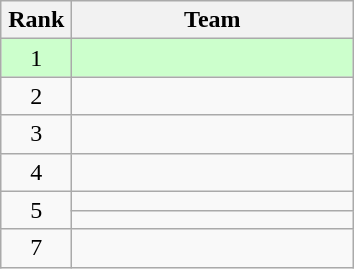<table class="wikitable" style="text-align: center;">
<tr>
<th width=40>Rank</th>
<th width=180>Team</th>
</tr>
<tr style="text-align: center; background: #ccffcc">
<td>1</td>
<td style="text-align:left;"></td>
</tr>
<tr align=center>
<td>2</td>
<td style="text-align:left;"></td>
</tr>
<tr align=center>
<td>3</td>
<td style="text-align:left;"></td>
</tr>
<tr align=center>
<td>4</td>
<td style="text-align:left;"></td>
</tr>
<tr align=center>
<td rowspan="2">5</td>
<td style="text-align:left;"></td>
</tr>
<tr align=center>
<td style="text-align:left;"></td>
</tr>
<tr align=center>
<td>7</td>
<td style="text-align:left;"></td>
</tr>
</table>
